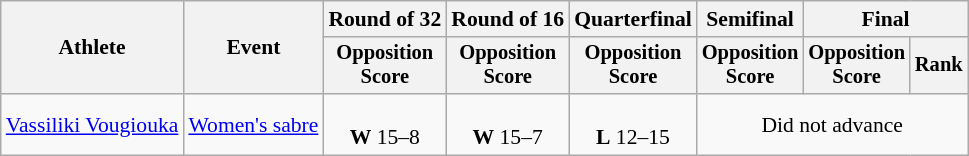<table class="wikitable" style="font-size:90%">
<tr>
<th rowspan="2">Athlete</th>
<th rowspan="2">Event</th>
<th>Round of 32</th>
<th>Round of 16</th>
<th>Quarterfinal</th>
<th>Semifinal</th>
<th colspan=2>Final</th>
</tr>
<tr style="font-size:95%">
<th>Opposition <br> Score</th>
<th>Opposition <br> Score</th>
<th>Opposition <br> Score</th>
<th>Opposition <br> Score</th>
<th>Opposition <br> Score</th>
<th>Rank</th>
</tr>
<tr align=center>
<td align=left><a href='#'>Vassiliki Vougiouka</a></td>
<td align=left><a href='#'>Women's sabre</a></td>
<td><br><strong>W</strong> 15–8</td>
<td><br><strong>W</strong> 15–7</td>
<td><br><strong>L</strong> 12–15</td>
<td colspan=3>Did not advance</td>
</tr>
</table>
